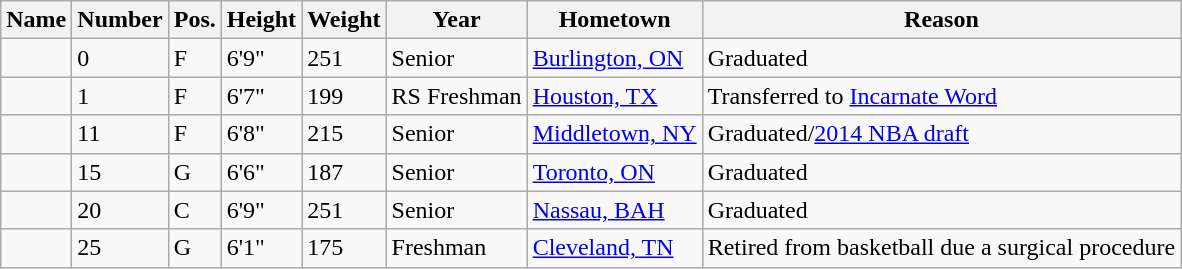<table class="wikitable sortable" border="1">
<tr>
<th>Name</th>
<th>Number</th>
<th>Pos.</th>
<th>Height</th>
<th>Weight</th>
<th>Year</th>
<th>Hometown</th>
<th class="unsortable">Reason</th>
</tr>
<tr>
<td></td>
<td>0</td>
<td>F</td>
<td>6'9"</td>
<td>251</td>
<td>Senior</td>
<td><a href='#'>Burlington, ON</a></td>
<td>Graduated</td>
</tr>
<tr>
<td></td>
<td>1</td>
<td>F</td>
<td>6'7"</td>
<td>199</td>
<td>RS Freshman</td>
<td><a href='#'>Houston, TX</a></td>
<td>Transferred to <a href='#'>Incarnate Word</a></td>
</tr>
<tr>
<td></td>
<td>11</td>
<td>F</td>
<td>6'8"</td>
<td>215</td>
<td>Senior</td>
<td><a href='#'>Middletown, NY</a></td>
<td>Graduated/<a href='#'>2014 NBA draft</a></td>
</tr>
<tr>
<td></td>
<td>15</td>
<td>G</td>
<td>6'6"</td>
<td>187</td>
<td>Senior</td>
<td><a href='#'>Toronto, ON</a></td>
<td>Graduated</td>
</tr>
<tr>
<td></td>
<td>20</td>
<td>C</td>
<td>6'9"</td>
<td>251</td>
<td>Senior</td>
<td><a href='#'>Nassau, BAH</a></td>
<td>Graduated</td>
</tr>
<tr>
<td></td>
<td>25</td>
<td>G</td>
<td>6'1"</td>
<td>175</td>
<td>Freshman</td>
<td><a href='#'>Cleveland, TN</a></td>
<td>Retired from basketball due a surgical procedure</td>
</tr>
</table>
